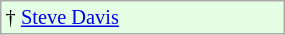<table class="wikitable floatright" style="font-size:85%; width:15%">
<tr>
<td style="background:#e5ffe5;">† <a href='#'>Steve Davis</a></td>
</tr>
</table>
